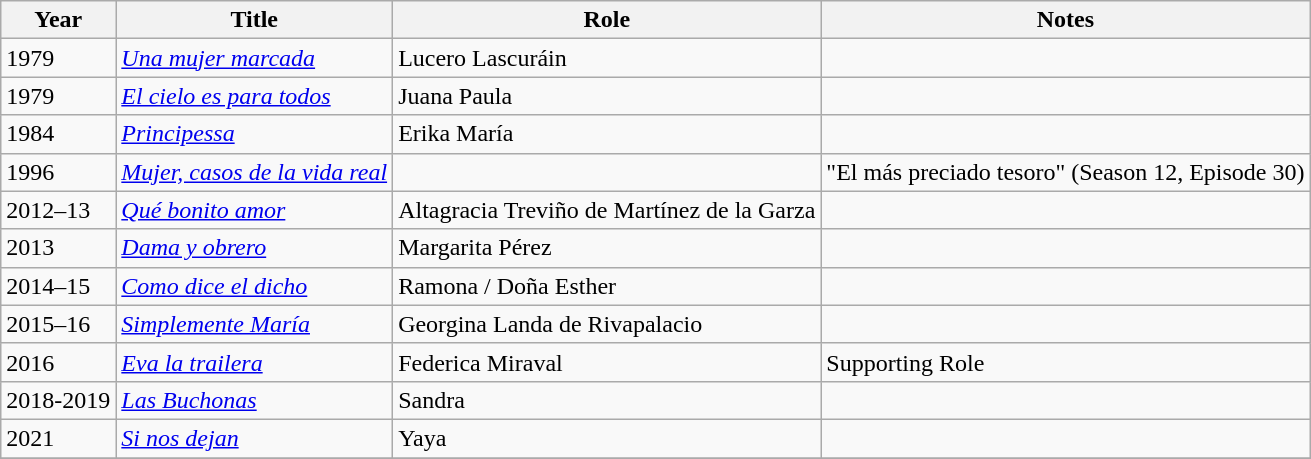<table class="wikitable sortable">
<tr>
<th>Year</th>
<th>Title</th>
<th>Role</th>
<th>Notes</th>
</tr>
<tr>
<td>1979</td>
<td><em><a href='#'>Una mujer marcada</a></em></td>
<td>Lucero Lascuráin</td>
<td></td>
</tr>
<tr>
<td>1979</td>
<td><em><a href='#'>El cielo es para todos</a></em></td>
<td>Juana Paula</td>
<td></td>
</tr>
<tr>
<td>1984</td>
<td><em><a href='#'>Principessa</a></em></td>
<td>Erika María</td>
<td></td>
</tr>
<tr>
<td>1996</td>
<td><em><a href='#'>Mujer, casos de la vida real</a></em></td>
<td></td>
<td>"El más preciado tesoro" (Season 12, Episode 30)</td>
</tr>
<tr>
<td>2012–13</td>
<td><em><a href='#'>Qué bonito amor</a></em></td>
<td>Altagracia Treviño de Martínez de la Garza</td>
<td></td>
</tr>
<tr>
<td>2013</td>
<td><em><a href='#'>Dama y obrero</a></em></td>
<td>Margarita Pérez</td>
<td></td>
</tr>
<tr>
<td>2014–15</td>
<td><em><a href='#'>Como dice el dicho</a></em></td>
<td>Ramona / Doña Esther</td>
<td></td>
</tr>
<tr>
<td>2015–16</td>
<td><em><a href='#'>Simplemente María</a></em></td>
<td>Georgina Landa de Rivapalacio</td>
<td></td>
</tr>
<tr>
<td>2016</td>
<td><em><a href='#'>Eva la trailera</a></em></td>
<td>Federica Miraval</td>
<td>Supporting Role</td>
</tr>
<tr>
<td>2018-2019</td>
<td><em><a href='#'>Las Buchonas</a></em></td>
<td>Sandra</td>
<td></td>
</tr>
<tr>
<td>2021</td>
<td><em><a href='#'>Si nos dejan</a></em></td>
<td>Yaya</td>
<td></td>
</tr>
<tr>
</tr>
</table>
